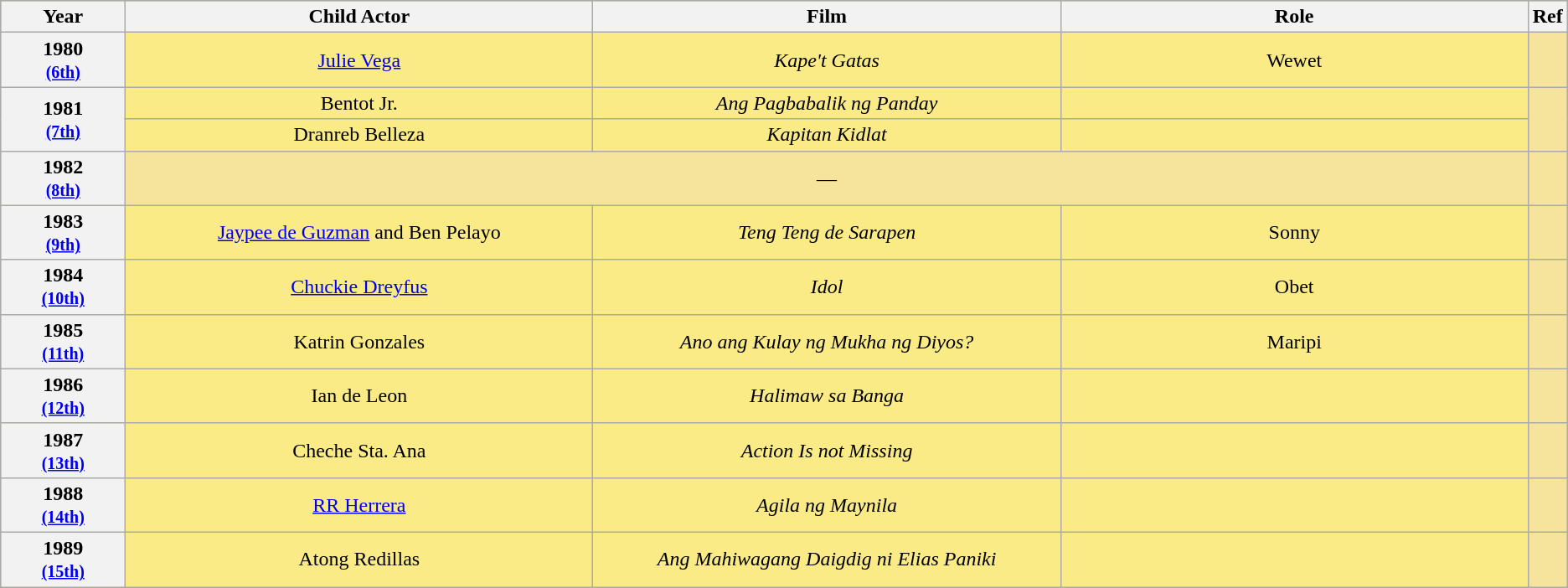<table class="wikitable" rowspan=2 style="text-align: center; background: #f6e39c">
<tr style="background:#bebebe;">
<th scope="col" style="width:8%;">Year</th>
<th scope="col" style="width:30%;">Child Actor</th>
<th scope="col" style="width:30%;">Film</th>
<th scope="col" style="width:30%;">Role</th>
<th scope="col" style="width:2%;">Ref</th>
</tr>
<tr>
<th scope="row" style="text-align:center">1980 <br><small><a href='#'>(6th)</a> </small></th>
<td style="background:#FAEB86"><a href='#'>Julie Vega</a></td>
<td style="background:#FAEB86"><em>Kape't Gatas</em></td>
<td style="background:#FAEB86">Wewet</td>
<td></td>
</tr>
<tr>
<th scope="row" style="text-align:center" rowspan=2>1981 <br><small><a href='#'>(7th)</a> </small></th>
<td style="background:#FAEB86">Bentot Jr.</td>
<td style="background:#FAEB86"><em>Ang Pagbabalik ng Panday</em></td>
<td style="background:#FAEB86"></td>
<td rowspan=2></td>
</tr>
<tr>
<td style="background:#FAEB86">Dranreb Belleza</td>
<td style="background:#FAEB86"><em>Kapitan Kidlat</em></td>
<td style="background:#FAEB86"></td>
</tr>
<tr>
<th scope="row" style="text-align:center">1982 <br><small><a href='#'>(8th)</a> </small></th>
<td colspan=3>—</td>
<td></td>
</tr>
<tr>
<th scope="row" style="text-align:center">1983 <br><small><a href='#'>(9th)</a> </small></th>
<td style="background:#FAEB86"><a href='#'>Jaypee de Guzman</a> and Ben Pelayo</td>
<td style="background:#FAEB86"><em>Teng Teng de Sarapen</em></td>
<td style="background:#FAEB86">Sonny</td>
<td></td>
</tr>
<tr>
<th scope="row" style="text-align:center">1984 <br><small><a href='#'>(10th)</a> </small></th>
<td style="background:#FAEB86"><a href='#'>Chuckie Dreyfus</a></td>
<td style="background:#FAEB86"><em>Idol</em></td>
<td style="background:#FAEB86">Obet</td>
<td></td>
</tr>
<tr>
<th scope="row" style="text-align:center">1985 <br><small><a href='#'>(11th)</a> </small></th>
<td style="background:#FAEB86">Katrin Gonzales</td>
<td style="background:#FAEB86"><em>Ano ang Kulay ng Mukha ng Diyos?</em></td>
<td style="background:#FAEB86">Maripi</td>
<td></td>
</tr>
<tr>
<th scope="row" style="text-align:center">1986 <br><small><a href='#'>(12th)</a> </small></th>
<td style="background:#FAEB86">Ian de Leon</td>
<td style="background:#FAEB86"><em>Halimaw sa Banga</em></td>
<td style="background:#FAEB86"></td>
<td></td>
</tr>
<tr>
<th scope="row" style="text-align:center">1987 <br><small><a href='#'>(13th)</a> </small></th>
<td style="background:#FAEB86">Cheche Sta. Ana</td>
<td style="background:#FAEB86"><em>Action Is not Missing</em></td>
<td style="background:#FAEB86"></td>
<td></td>
</tr>
<tr>
<th scope="row" style="text-align:center">1988 <br><small><a href='#'>(14th)</a> </small></th>
<td style="background:#FAEB86"><a href='#'>RR Herrera</a></td>
<td style="background:#FAEB86"><em>Agila ng Maynila</em></td>
<td style="background:#FAEB86"></td>
<td></td>
</tr>
<tr>
<th scope="row" style="text-align:center">1989 <br><small><a href='#'>(15th)</a> </small></th>
<td style="background:#FAEB86">Atong Redillas</td>
<td style="background:#FAEB86"><em> Ang Mahiwagang Daigdig ni Elias Paniki</em></td>
<td style="background:#FAEB86"></td>
<td></td>
</tr>
</table>
